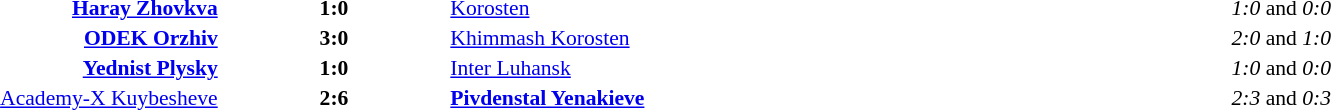<table width=100% cellspacing=1>
<tr>
<th width=20%></th>
<th width=12%></th>
<th width=20%></th>
<th></th>
</tr>
<tr style=font-size:90%>
<td align=right><strong><a href='#'>Haray Zhovkva</a></strong></td>
<td align=center><strong>1:0</strong></td>
<td><a href='#'>Korosten</a></td>
<td align=center><em>1:0</em> and <em>0:0</em></td>
</tr>
<tr style=font-size:90%>
<td align=right><strong><a href='#'>ODEK Orzhiv</a></strong></td>
<td align=center><strong>3:0</strong></td>
<td><a href='#'>Khimmash Korosten</a></td>
<td align=center><em>2:0</em> and <em>1:0</em></td>
</tr>
<tr style=font-size:90%>
<td align=right><strong><a href='#'>Yednist Plysky</a></strong></td>
<td align=center><strong>1:0</strong></td>
<td><a href='#'>Inter Luhansk</a></td>
<td align=center><em>1:0</em> and <em>0:0</em></td>
</tr>
<tr style=font-size:90%>
<td align=right><a href='#'>Academy-X Kuybesheve</a></td>
<td align=center><strong>2:6</strong></td>
<td><strong><a href='#'>Pivdenstal Yenakieve</a></strong></td>
<td align=center><em>2:3</em> and <em>0:3</em></td>
</tr>
</table>
